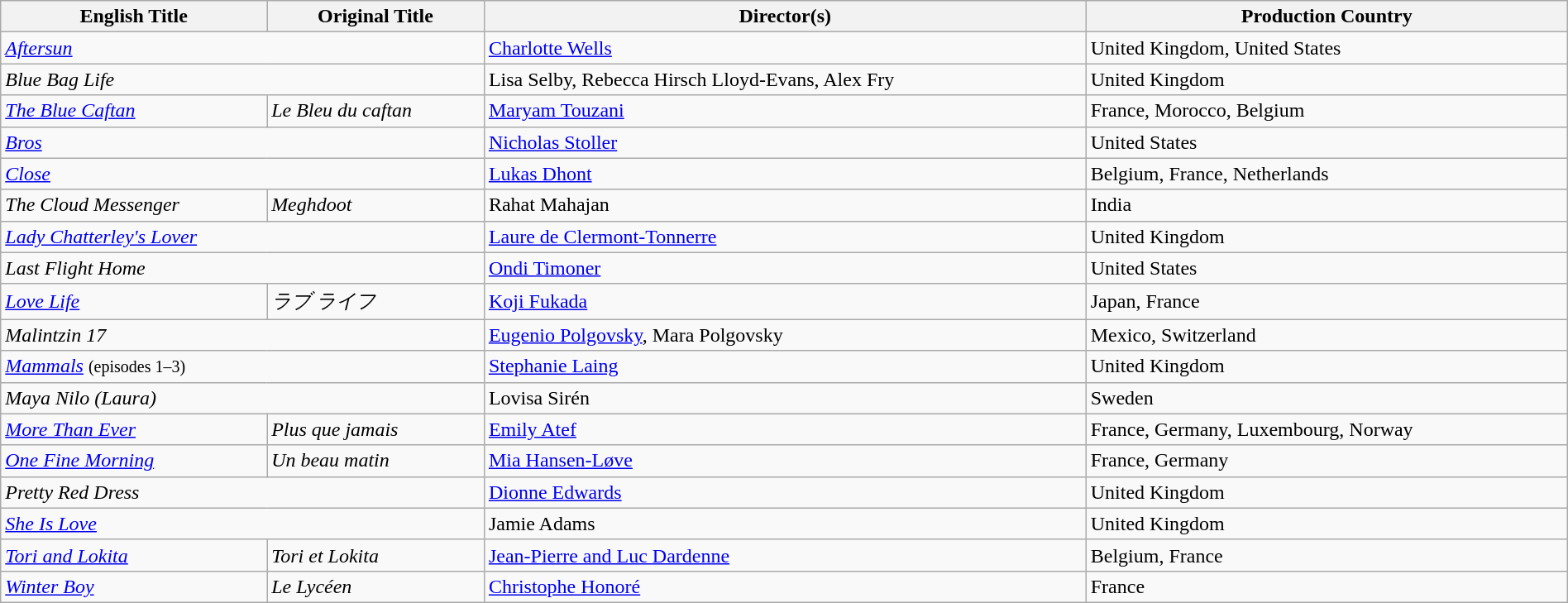<table class="sortable wikitable" style="width:100%; margin-bottom:4px">
<tr>
<th>English Title</th>
<th>Original Title</th>
<th>Director(s)</th>
<th>Production Country</th>
</tr>
<tr>
<td colspan="2"><em><a href='#'>Aftersun</a></em></td>
<td><a href='#'>Charlotte Wells</a></td>
<td>United Kingdom, United States</td>
</tr>
<tr>
<td colspan="2"><em>Blue Bag Life</em></td>
<td>Lisa Selby, Rebecca Hirsch Lloyd-Evans, Alex Fry</td>
<td>United Kingdom</td>
</tr>
<tr>
<td><em><a href='#'>The Blue Caftan</a></em></td>
<td><em>Le Bleu du caftan</em></td>
<td><a href='#'>Maryam Touzani</a></td>
<td>France, Morocco, Belgium</td>
</tr>
<tr>
<td colspan="2"><em><a href='#'>Bros</a></em></td>
<td><a href='#'>Nicholas Stoller</a></td>
<td>United States</td>
</tr>
<tr>
<td colspan="2"><em><a href='#'>Close</a></em></td>
<td><a href='#'>Lukas Dhont</a></td>
<td>Belgium, France, Netherlands</td>
</tr>
<tr>
<td><em>The Cloud Messenger</em></td>
<td><em>Meghdoot</em></td>
<td>Rahat Mahajan</td>
<td>India</td>
</tr>
<tr>
<td colspan="2"><em><a href='#'>Lady Chatterley's Lover</a></em></td>
<td><a href='#'>Laure de Clermont-Tonnerre</a></td>
<td>United Kingdom</td>
</tr>
<tr>
<td colspan="2"><em>Last Flight Home</em></td>
<td><a href='#'>Ondi Timoner</a></td>
<td>United States</td>
</tr>
<tr>
<td><em><a href='#'>Love Life</a></em></td>
<td><em>ラブ ライフ</em></td>
<td><a href='#'>Koji Fukada</a></td>
<td>Japan, France</td>
</tr>
<tr>
<td colspan="2"><em>Malintzin 17</em></td>
<td><a href='#'>Eugenio Polgovsky</a>, Mara Polgovsky</td>
<td>Mexico, Switzerland</td>
</tr>
<tr>
<td colspan="2"><em><a href='#'>Mammals</a></em> <small>(episodes 1–3)</small></td>
<td><a href='#'>Stephanie Laing</a></td>
<td>United Kingdom</td>
</tr>
<tr>
<td colspan="2"><em>Maya Nilo (Laura)</em></td>
<td>Lovisa Sirén</td>
<td>Sweden</td>
</tr>
<tr>
<td><em><a href='#'>More Than Ever</a></em></td>
<td><em>Plus que jamais</em></td>
<td><a href='#'>Emily Atef</a></td>
<td>France, Germany, Luxembourg, Norway</td>
</tr>
<tr>
<td><em><a href='#'>One Fine Morning</a></em></td>
<td><em>Un beau matin</em></td>
<td><a href='#'>Mia Hansen-Løve</a></td>
<td>France, Germany</td>
</tr>
<tr>
<td colspan="2"><em>Pretty Red Dress</em></td>
<td><a href='#'>Dionne Edwards</a></td>
<td>United Kingdom</td>
</tr>
<tr>
<td colspan="2"><em><a href='#'>She Is Love</a></em></td>
<td>Jamie Adams</td>
<td>United Kingdom</td>
</tr>
<tr>
<td><em><a href='#'>Tori and Lokita</a></em></td>
<td><em>Tori et Lokita</em></td>
<td><a href='#'>Jean-Pierre and Luc Dardenne</a></td>
<td>Belgium, France</td>
</tr>
<tr>
<td><em><a href='#'>Winter Boy</a></em></td>
<td><em>Le Lycéen</em></td>
<td><a href='#'>Christophe Honoré</a></td>
<td>France</td>
</tr>
</table>
